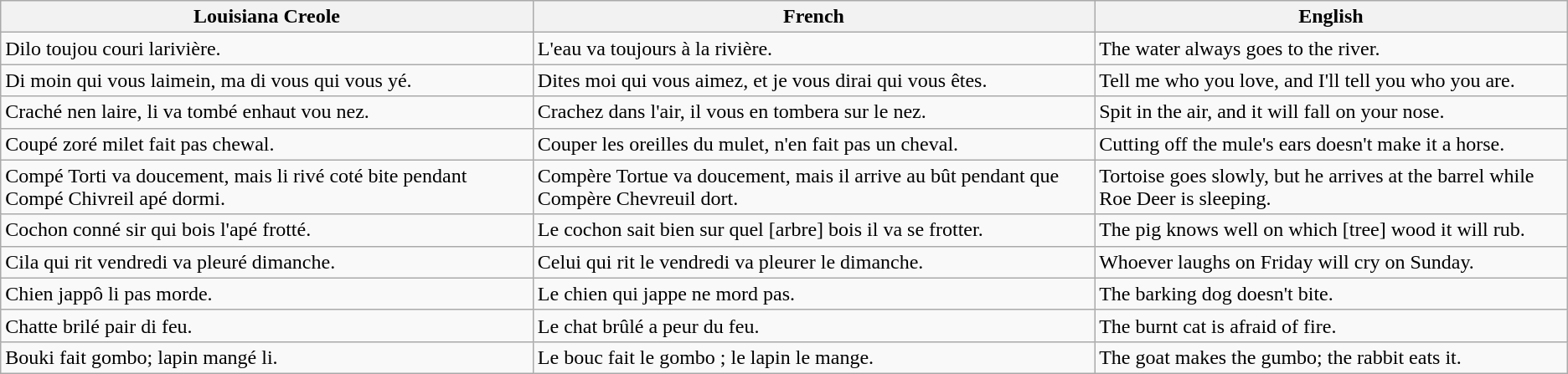<table class="wikitable">
<tr>
<th>Louisiana Creole</th>
<th>French</th>
<th>English</th>
</tr>
<tr>
<td>Dilo toujou couri larivière.</td>
<td>L'eau va toujours à la rivière.</td>
<td>The water always goes to the river.</td>
</tr>
<tr>
<td>Di moin qui vous laimein, ma di vous qui vous yé.</td>
<td>Dites moi qui vous aimez, et je vous dirai qui vous êtes.</td>
<td>Tell me who you love, and I'll tell you who you are.</td>
</tr>
<tr>
<td>Craché nen laire, li va tombé enhaut vou nez.</td>
<td>Crachez dans l'air, il vous en tombera sur le nez.</td>
<td>Spit in the air, and it will fall on your nose.</td>
</tr>
<tr>
<td>Coupé zoré milet fait pas chewal.</td>
<td>Couper les oreilles du mulet, n'en fait pas un cheval.</td>
<td>Cutting off the mule's ears doesn't make it a horse.</td>
</tr>
<tr>
<td>Compé Torti va doucement, mais li rivé coté bite pendant Compé Chivreil apé dormi.</td>
<td>Compère Tortue va doucement, mais il arrive au bût pendant que Compère Chevreuil dort.</td>
<td>Tortoise goes slowly, but he arrives at the barrel while Roe Deer is sleeping.</td>
</tr>
<tr>
<td>Cochon conné sir qui bois l'apé frotté.</td>
<td>Le cochon sait bien sur quel [arbre] bois il va se frotter.</td>
<td>The pig knows well on which [tree] wood it will rub.</td>
</tr>
<tr>
<td>Cila qui rit vendredi va pleuré dimanche.</td>
<td>Celui qui rit le vendredi va pleurer le dimanche.</td>
<td>Whoever laughs on Friday will cry on Sunday.</td>
</tr>
<tr>
<td>Chien jappô li pas morde.</td>
<td>Le chien qui jappe ne mord pas.</td>
<td>The barking dog doesn't bite.</td>
</tr>
<tr>
<td>Chatte brilé pair di feu.</td>
<td>Le chat brûlé a peur du feu.</td>
<td>The burnt cat is afraid of fire.</td>
</tr>
<tr>
<td>Bouki fait gombo; lapin mangé li.</td>
<td>Le bouc fait le gombo ; le lapin le mange.</td>
<td>The goat makes the gumbo; the rabbit eats it.</td>
</tr>
</table>
